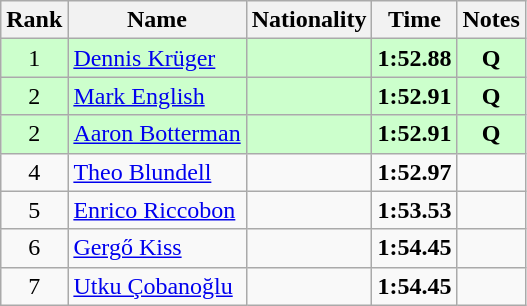<table class="wikitable sortable" style="text-align:center">
<tr>
<th>Rank</th>
<th>Name</th>
<th>Nationality</th>
<th>Time</th>
<th>Notes</th>
</tr>
<tr bgcolor=ccffcc>
<td>1</td>
<td align=left><a href='#'>Dennis Krüger</a></td>
<td align=left></td>
<td><strong>1:52.88</strong></td>
<td><strong>Q</strong></td>
</tr>
<tr bgcolor=ccffcc>
<td>2</td>
<td align=left><a href='#'>Mark English</a></td>
<td align=left></td>
<td><strong>1:52.91</strong></td>
<td><strong>Q</strong></td>
</tr>
<tr bgcolor=ccffcc>
<td>2</td>
<td align=left><a href='#'>Aaron Botterman</a></td>
<td align=left></td>
<td><strong>1:52.91</strong></td>
<td><strong>Q</strong></td>
</tr>
<tr>
<td>4</td>
<td align=left><a href='#'>Theo Blundell</a></td>
<td align=left></td>
<td><strong>1:52.97</strong></td>
<td></td>
</tr>
<tr>
<td>5</td>
<td align=left><a href='#'>Enrico Riccobon</a></td>
<td align=left></td>
<td><strong>1:53.53</strong></td>
<td></td>
</tr>
<tr>
<td>6</td>
<td align=left><a href='#'>Gergő Kiss</a></td>
<td align=left></td>
<td><strong>1:54.45</strong></td>
<td></td>
</tr>
<tr>
<td>7</td>
<td align=left><a href='#'>Utku Çobanoğlu</a></td>
<td align=left></td>
<td><strong>1:54.45</strong></td>
<td></td>
</tr>
</table>
